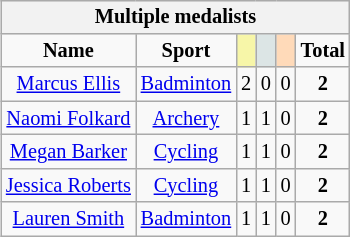<table class=wikitable style=font-size:85%;float:right;text-align:center>
<tr bgcolor=EFEFEF>
<th colspan=7><strong>Multiple medalists</strong></th>
</tr>
<tr>
<td><strong>Name</strong></td>
<td><strong>Sport</strong></td>
<td bgcolor=F7F6A8></td>
<td bgcolor=DCE5E5></td>
<td bgcolor=FFDAB9></td>
<td><strong>Total</strong></td>
</tr>
<tr>
<td><a href='#'>Marcus Ellis</a></td>
<td><a href='#'>Badminton</a></td>
<td>2</td>
<td>0</td>
<td>0</td>
<td><strong>2</strong></td>
</tr>
<tr>
<td><a href='#'>Naomi Folkard</a></td>
<td><a href='#'>Archery</a></td>
<td>1</td>
<td>1</td>
<td>0</td>
<td><strong>2</strong></td>
</tr>
<tr>
<td><a href='#'>Megan Barker</a></td>
<td><a href='#'>Cycling</a></td>
<td>1</td>
<td>1</td>
<td>0</td>
<td><strong>2</strong></td>
</tr>
<tr>
<td><a href='#'>Jessica Roberts</a></td>
<td><a href='#'>Cycling</a></td>
<td>1</td>
<td>1</td>
<td>0</td>
<td><strong>2</strong></td>
</tr>
<tr>
<td><a href='#'>Lauren Smith</a></td>
<td><a href='#'>Badminton</a></td>
<td>1</td>
<td>1</td>
<td>0</td>
<td><strong>2</strong></td>
</tr>
</table>
